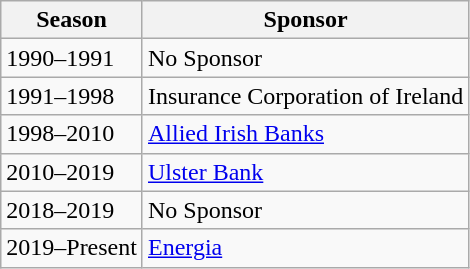<table class="wikitable sortable">
<tr>
<th>Season</th>
<th>Sponsor</th>
</tr>
<tr>
<td>1990–1991</td>
<td>No Sponsor</td>
</tr>
<tr>
<td>1991–1998</td>
<td>Insurance Corporation of Ireland</td>
</tr>
<tr>
<td>1998–2010</td>
<td><a href='#'>Allied Irish Banks</a></td>
</tr>
<tr>
<td>2010–2019</td>
<td><a href='#'>Ulster Bank</a></td>
</tr>
<tr>
<td>2018–2019</td>
<td>No Sponsor</td>
</tr>
<tr>
<td>2019–Present</td>
<td><a href='#'>Energia</a></td>
</tr>
</table>
